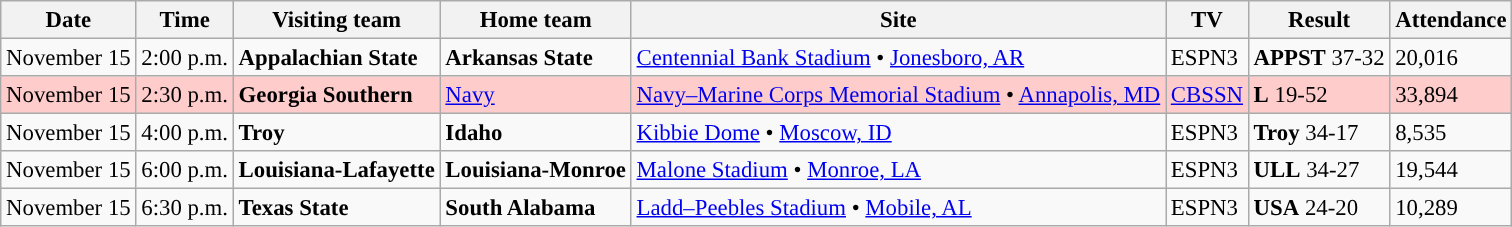<table class="wikitable" style="font-size:95%;">
<tr>
<th>Date</th>
<th>Time</th>
<th>Visiting team</th>
<th>Home team</th>
<th>Site</th>
<th>TV</th>
<th>Result</th>
<th>Attendance</th>
</tr>
<tr style="background:">
<td>November 15</td>
<td>2:00 p.m.</td>
<td><strong>Appalachian State</strong></td>
<td><strong>Arkansas State</strong></td>
<td><a href='#'>Centennial Bank Stadium</a> • <a href='#'>Jonesboro, AR</a></td>
<td>ESPN3</td>
<td><strong>APPST</strong> 37-32</td>
<td>20,016</td>
</tr>
<tr style="background:#fcc">
<td>November 15</td>
<td>2:30 p.m.</td>
<td><strong>Georgia Southern</strong></td>
<td><a href='#'>Navy</a></td>
<td><a href='#'>Navy–Marine Corps Memorial Stadium</a> • <a href='#'>Annapolis, MD</a></td>
<td><a href='#'>CBSSN</a></td>
<td><strong>L</strong> 19-52</td>
<td>33,894</td>
</tr>
<tr style="background:">
<td>November 15</td>
<td>4:00 p.m.</td>
<td><strong>Troy</strong></td>
<td><strong>Idaho</strong></td>
<td><a href='#'>Kibbie Dome</a> • <a href='#'>Moscow, ID</a></td>
<td>ESPN3</td>
<td><strong>Troy</strong> 34-17</td>
<td>8,535</td>
</tr>
<tr style="background:">
<td>November 15</td>
<td>6:00 p.m.</td>
<td><strong>Louisiana-Lafayette</strong></td>
<td><strong>Louisiana-Monroe</strong></td>
<td><a href='#'>Malone Stadium</a> • <a href='#'>Monroe, LA</a></td>
<td>ESPN3</td>
<td><strong>ULL</strong> 34-27</td>
<td>19,544</td>
</tr>
<tr style="background:">
<td>November 15</td>
<td>6:30 p.m.</td>
<td><strong>Texas State</strong></td>
<td><strong>South Alabama</strong></td>
<td><a href='#'>Ladd–Peebles Stadium</a> • <a href='#'>Mobile, AL</a></td>
<td>ESPN3</td>
<td><strong>USA</strong> 24-20</td>
<td>10,289</td>
</tr>
</table>
